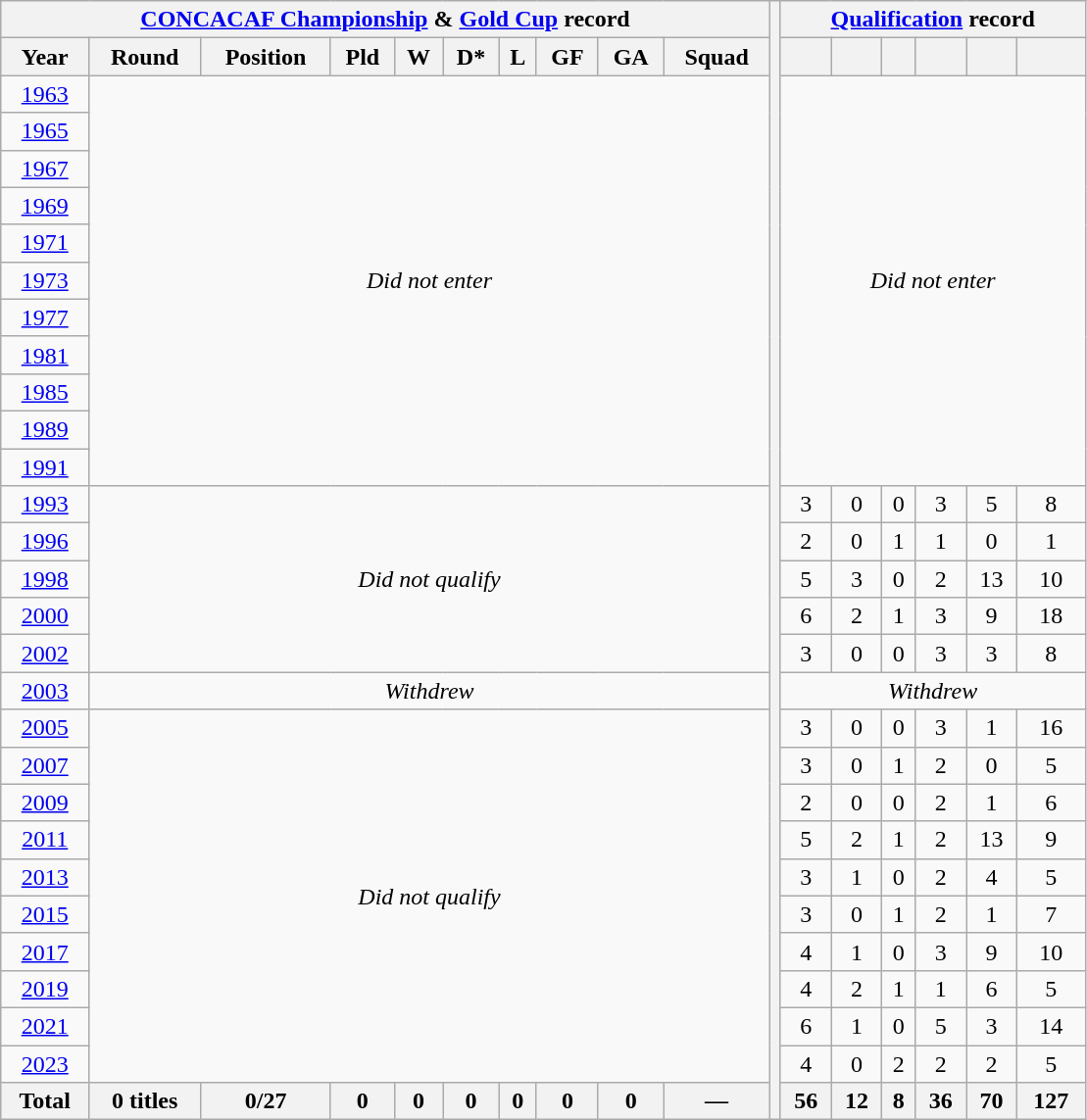<table class="wikitable" style="text-align: center;">
<tr>
<th colspan=10><a href='#'>CONCACAF Championship</a> & <a href='#'>Gold Cup</a> record</th>
<th width=1% rowspan="30"></th>
<th colspan=6><a href='#'>Qualification</a> record</th>
</tr>
<tr>
<th>Year</th>
<th>Round</th>
<th>Position</th>
<th>Pld</th>
<th>W</th>
<th>D*</th>
<th>L</th>
<th>GF</th>
<th>GA</th>
<th>Squad</th>
<th></th>
<th></th>
<th></th>
<th></th>
<th></th>
<th></th>
</tr>
<tr>
<td align="center"> <a href='#'>1963</a></td>
<td colspan=9 rowspan=11><em>Did not enter</em></td>
<td colspan=6 rowspan=11><em>Did not enter</em></td>
</tr>
<tr>
<td align="center"> <a href='#'>1965</a></td>
</tr>
<tr>
<td align="center"> <a href='#'>1967</a></td>
</tr>
<tr>
<td align="center"> <a href='#'>1969</a></td>
</tr>
<tr>
<td align="center"> <a href='#'>1971</a></td>
</tr>
<tr>
<td align="center"> <a href='#'>1973</a></td>
</tr>
<tr>
<td align="center"> <a href='#'>1977</a></td>
</tr>
<tr>
<td align="center"> <a href='#'>1981</a></td>
</tr>
<tr>
<td align="center"><a href='#'>1985</a></td>
</tr>
<tr>
<td align="center"><a href='#'>1989</a></td>
</tr>
<tr>
<td align="center"> <a href='#'>1991</a></td>
</tr>
<tr>
<td align="center"> <a href='#'>1993</a></td>
<td colspan=9 rowspan=5><em>Did not qualify</em></td>
<td>3</td>
<td>0</td>
<td>0</td>
<td>3</td>
<td>5</td>
<td>8</td>
</tr>
<tr>
<td align="center"> <a href='#'>1996</a></td>
<td>2</td>
<td>0</td>
<td>1</td>
<td>1</td>
<td>0</td>
<td>1</td>
</tr>
<tr>
<td align="center"> <a href='#'>1998</a></td>
<td>5</td>
<td>3</td>
<td>0</td>
<td>2</td>
<td>13</td>
<td>10</td>
</tr>
<tr>
<td align="center"> <a href='#'>2000</a></td>
<td>6</td>
<td>2</td>
<td>1</td>
<td>3</td>
<td>9</td>
<td>18</td>
</tr>
<tr>
<td align="center"> <a href='#'>2002</a></td>
<td>3</td>
<td>0</td>
<td>0</td>
<td>3</td>
<td>3</td>
<td>8</td>
</tr>
<tr>
<td align="center"> <a href='#'>2003</a></td>
<td colspan=9><em>Withdrew</em></td>
<td colspan=6><em>Withdrew</em></td>
</tr>
<tr>
<td align="center"> <a href='#'>2005</a></td>
<td colspan=9 rowspan=10><em>Did not qualify</em></td>
<td>3</td>
<td>0</td>
<td>0</td>
<td>3</td>
<td>1</td>
<td>16</td>
</tr>
<tr>
<td align="center"> <a href='#'>2007</a></td>
<td>3</td>
<td>0</td>
<td>1</td>
<td>2</td>
<td>0</td>
<td>5</td>
</tr>
<tr>
<td align="center"> <a href='#'>2009</a></td>
<td>2</td>
<td>0</td>
<td>0</td>
<td>2</td>
<td>1</td>
<td>6</td>
</tr>
<tr>
<td align="center"> <a href='#'>2011</a></td>
<td>5</td>
<td>2</td>
<td>1</td>
<td>2</td>
<td>13</td>
<td>9</td>
</tr>
<tr>
<td align="center"> <a href='#'>2013</a></td>
<td>3</td>
<td>1</td>
<td>0</td>
<td>2</td>
<td>4</td>
<td>5</td>
</tr>
<tr>
<td align="center"> <a href='#'>2015</a></td>
<td>3</td>
<td>0</td>
<td>1</td>
<td>2</td>
<td>1</td>
<td>7</td>
</tr>
<tr>
<td align="center"> <a href='#'>2017</a></td>
<td>4</td>
<td>1</td>
<td>0</td>
<td>3</td>
<td>9</td>
<td>10</td>
</tr>
<tr>
<td align="center"> <a href='#'>2019</a></td>
<td>4</td>
<td>2</td>
<td>1</td>
<td>1</td>
<td>6</td>
<td>5</td>
</tr>
<tr>
<td> <a href='#'>2021</a></td>
<td>6</td>
<td>1</td>
<td>0</td>
<td>5</td>
<td>3</td>
<td>14</td>
</tr>
<tr>
<td> <a href='#'>2023</a></td>
<td>4</td>
<td>0</td>
<td>2</td>
<td>2</td>
<td>2</td>
<td>5</td>
</tr>
<tr>
<th>Total</th>
<th>0 titles</th>
<th>0/27</th>
<th>0</th>
<th>0</th>
<th>0</th>
<th>0</th>
<th>0</th>
<th>0</th>
<th>—</th>
<th>56</th>
<th>12</th>
<th>8</th>
<th>36</th>
<th>70</th>
<th>127</th>
</tr>
</table>
